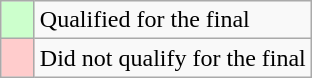<table class="wikitable">
<tr>
<td width=15px bgcolor="#cfc"></td>
<td>Qualified for the final</td>
</tr>
<tr>
<td width=15px bgcolor="#fcc"></td>
<td>Did not qualify for the final</td>
</tr>
</table>
